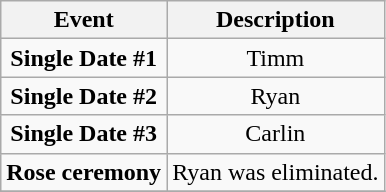<table class="wikitable sortable" style="text-align:center;">
<tr>
<th>Event</th>
<th>Description</th>
</tr>
<tr>
<td><strong>Single Date #1</strong></td>
<td>Timm</td>
</tr>
<tr>
<td><strong>Single Date #2</strong></td>
<td>Ryan</td>
</tr>
<tr>
<td><strong>Single Date #3</strong></td>
<td>Carlin</td>
</tr>
<tr>
<td><strong>Rose ceremony</strong></td>
<td>Ryan was eliminated.</td>
</tr>
<tr>
</tr>
</table>
